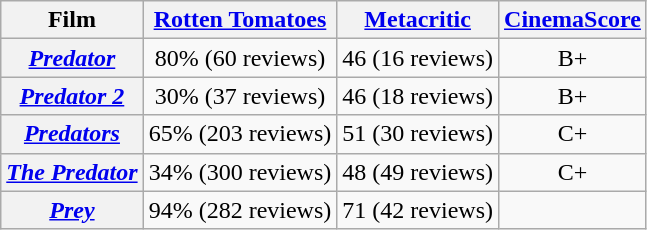<table class="wikitable sortable plainrowheaders" style="text-align:center;">
<tr>
<th scope="col">Film</th>
<th scope="col"><a href='#'>Rotten Tomatoes</a></th>
<th scope="col"><a href='#'>Metacritic</a></th>
<th scope="col"><a href='#'>CinemaScore</a></th>
</tr>
<tr>
<th scope="row"><em><a href='#'>Predator</a></em></th>
<td>80% (60 reviews)</td>
<td>46 (16 reviews)</td>
<td>B+</td>
</tr>
<tr>
<th scope="row"><em><a href='#'>Predator 2</a></em></th>
<td>30% (37 reviews)</td>
<td>46 (18 reviews)</td>
<td>B+</td>
</tr>
<tr>
<th scope="row"><em><a href='#'>Predators</a></em></th>
<td>65% (203 reviews)</td>
<td>51 (30 reviews)</td>
<td>C+</td>
</tr>
<tr>
<th scope="row"><em><a href='#'>The Predator</a></em></th>
<td>34% (300 reviews)</td>
<td>48 (49 reviews)</td>
<td>C+</td>
</tr>
<tr>
<th scope="row"><em><a href='#'>Prey</a></em></th>
<td>94% (282 reviews)</td>
<td>71 (42 reviews)</td>
<td></td>
</tr>
</table>
